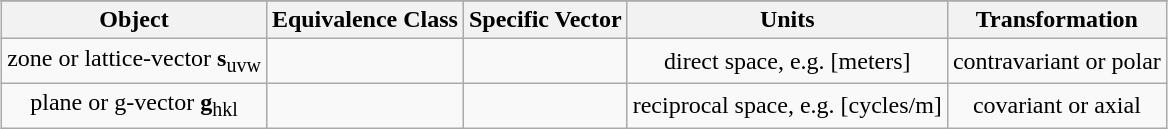<table class="wikitable"  style="margin:1em auto;" border="3">
<tr becolor="#efefef">
</tr>
<tr>
<th>Object</th>
<th>Equivalence Class</th>
<th>Specific Vector</th>
<th>Units</th>
<th>Transformation</th>
</tr>
<tr align="center">
<td>zone or lattice-vector <strong>s</strong><sub>uvw</sub></td>
<td></td>
<td></td>
<td>direct space, e.g. [meters]</td>
<td>contravariant or polar</td>
</tr>
<tr align="center">
<td>plane or g-vector <strong>g</strong><sub>hkl</sub></td>
<td></td>
<td></td>
<td>reciprocal space, e.g. [cycles/m]</td>
<td>covariant or axial</td>
</tr>
</table>
